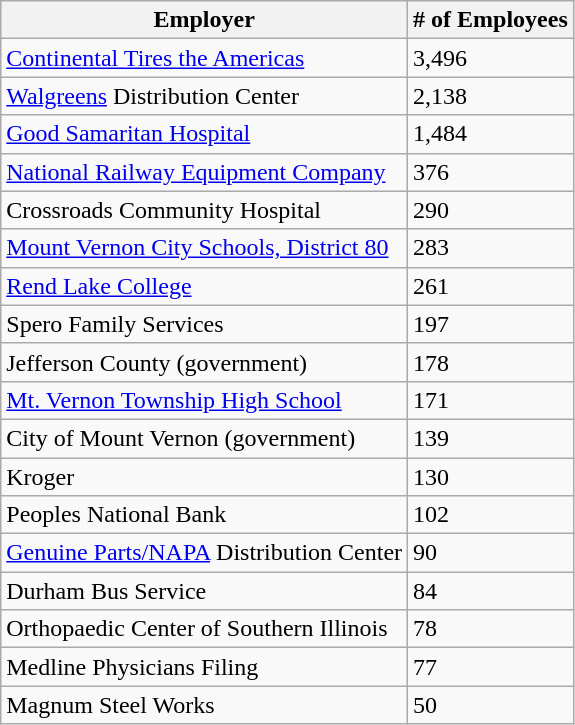<table class="wikitable sortable mw-collapsible mw-collapsed">
<tr>
<th>Employer</th>
<th># of Employees</th>
</tr>
<tr>
<td><a href='#'>Continental Tires the Americas</a></td>
<td>3,496</td>
</tr>
<tr>
<td><a href='#'>Walgreens</a> Distribution Center</td>
<td>2,138</td>
</tr>
<tr>
<td><a href='#'>Good Samaritan Hospital</a></td>
<td>1,484</td>
</tr>
<tr>
<td><a href='#'>National Railway Equipment Company</a></td>
<td>376</td>
</tr>
<tr>
<td>Crossroads Community Hospital</td>
<td>290</td>
</tr>
<tr>
<td><a href='#'>Mount Vernon City Schools, District 80</a></td>
<td>283</td>
</tr>
<tr>
<td><a href='#'>Rend Lake College</a></td>
<td>261</td>
</tr>
<tr>
<td>Spero Family Services</td>
<td>197</td>
</tr>
<tr>
<td>Jefferson County (government)</td>
<td>178</td>
</tr>
<tr>
<td><a href='#'>Mt. Vernon Township High School</a></td>
<td>171</td>
</tr>
<tr>
<td>City of Mount Vernon (government)</td>
<td>139</td>
</tr>
<tr>
<td>Kroger</td>
<td>130</td>
</tr>
<tr>
<td>Peoples National Bank</td>
<td>102</td>
</tr>
<tr>
<td><a href='#'>Genuine Parts/NAPA</a> Distribution Center</td>
<td>90</td>
</tr>
<tr>
<td>Durham Bus Service</td>
<td>84</td>
</tr>
<tr>
<td>Orthopaedic Center of Southern Illinois</td>
<td>78</td>
</tr>
<tr>
<td>Medline Physicians Filing</td>
<td>77</td>
</tr>
<tr>
<td>Magnum Steel Works</td>
<td>50</td>
</tr>
</table>
